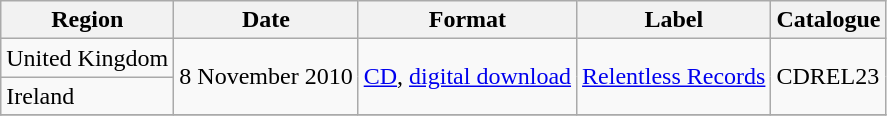<table class=wikitable>
<tr>
<th>Region</th>
<th>Date</th>
<th>Format</th>
<th>Label</th>
<th>Catalogue</th>
</tr>
<tr>
<td>United Kingdom</td>
<td rowspan="2">8 November 2010</td>
<td rowspan="2"><a href='#'>CD</a>, <a href='#'>digital download</a></td>
<td rowspan="2"><a href='#'>Relentless Records</a></td>
<td rowspan="2">CDREL23</td>
</tr>
<tr>
<td>Ireland</td>
</tr>
<tr>
</tr>
</table>
